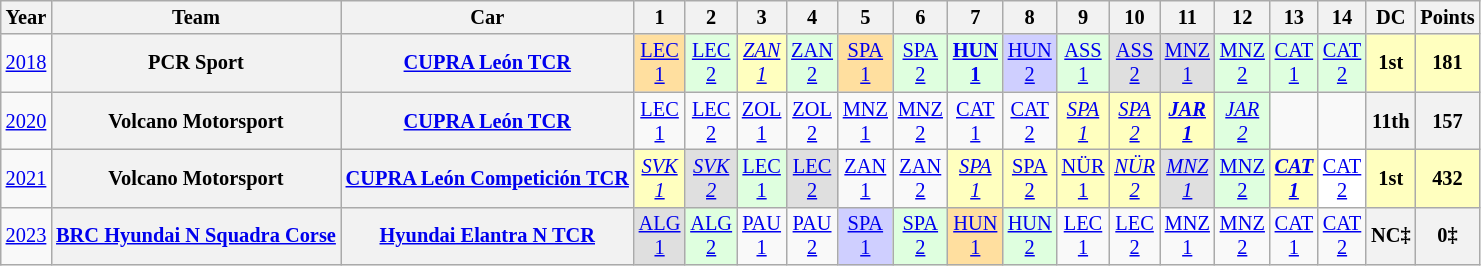<table class="wikitable" style="text-align:center; font-size:85%">
<tr>
<th>Year</th>
<th>Team</th>
<th>Car</th>
<th>1</th>
<th>2</th>
<th>3</th>
<th>4</th>
<th>5</th>
<th>6</th>
<th>7</th>
<th>8</th>
<th>9</th>
<th>10</th>
<th>11</th>
<th>12</th>
<th>13</th>
<th>14</th>
<th>DC</th>
<th>Points</th>
</tr>
<tr>
<td><a href='#'>2018</a></td>
<th>PCR Sport</th>
<th><a href='#'>CUPRA León TCR</a></th>
<td style="background:#ffdf9f"><a href='#'>LEC<br>1</a><br></td>
<td style="background:#dfffdf"><a href='#'>LEC<br>2</a><br></td>
<td style="background:#ffffbf"><em><a href='#'>ZAN<br>1</a></em><br></td>
<td style="background:#dfffdf"><a href='#'>ZAN<br>2</a><br></td>
<td style="background:#ffdf9f"><a href='#'>SPA<br>1</a><br></td>
<td style="background:#dfffdf"><a href='#'>SPA<br>2</a><br></td>
<td style="background:#dfffdf"><strong><a href='#'>HUN<br>1</a></strong><br></td>
<td style="background:#cfcfff"><a href='#'>HUN<br>2</a><br></td>
<td style="background:#dfffdf"><a href='#'>ASS<br>1</a><br></td>
<td style="background:#dfdfdf"><a href='#'>ASS<br>2</a><br></td>
<td style="background:#dfdfdf"><a href='#'>MNZ<br>1</a><br></td>
<td style="background:#dfffdf"><a href='#'>MNZ<br>2</a><br></td>
<td style="background:#dfffdf"><a href='#'>CAT<br>1</a><br></td>
<td style="background:#dfffdf"><a href='#'>CAT<br>2</a><br></td>
<th style="background:#ffffbf">1st</th>
<th style="background:#ffffbf">181</th>
</tr>
<tr>
<td><a href='#'>2020</a></td>
<th>Volcano Motorsport</th>
<th><a href='#'>CUPRA León TCR</a></th>
<td><a href='#'>LEC<br>1</a></td>
<td><a href='#'>LEC<br>2</a></td>
<td><a href='#'>ZOL<br>1</a></td>
<td><a href='#'>ZOL<br>2</a></td>
<td><a href='#'>MNZ<br>1</a></td>
<td><a href='#'>MNZ<br>2</a></td>
<td><a href='#'>CAT<br>1</a></td>
<td><a href='#'>CAT<br>2</a></td>
<td style="background:#FFFFBF;"><em><a href='#'>SPA<br>1</a></em><br></td>
<td style="background:#FFFFBF;"><em><a href='#'>SPA<br>2</a></em><br></td>
<td style="background:#FFFFBF;"><strong><em><a href='#'>JAR<br>1</a></em></strong><br></td>
<td style="background:#DFFFDF;"><em><a href='#'>JAR<br>2</a></em><br></td>
<td></td>
<td></td>
<th>11th</th>
<th>157</th>
</tr>
<tr>
<td><a href='#'>2021</a></td>
<th>Volcano Motorsport</th>
<th><a href='#'>CUPRA León Competición TCR</a></th>
<td style="background:#FFFFBF;"><em><a href='#'>SVK<br>1</a></em><br></td>
<td style="background:#DFDFDF;"><em><a href='#'>SVK<br>2</a></em><br></td>
<td style="background:#DFFFDF;"><a href='#'>LEC<br>1</a><br></td>
<td style="background:#DFDFDF;"><a href='#'>LEC<br>2</a><br></td>
<td><a href='#'>ZAN<br>1</a></td>
<td><a href='#'>ZAN<br>2</a></td>
<td style="background:#FFFFBF;"><em><a href='#'>SPA<br>1</a></em><br></td>
<td style="background:#FFFFBF;"><a href='#'>SPA<br>2</a><br></td>
<td style="background:#FFFFBF;"><a href='#'>NÜR<br>1</a><br></td>
<td style="background:#FFFFBF;"><em><a href='#'>NÜR<br>2</a></em><br></td>
<td style="background:#DFDFDF;"><em><a href='#'>MNZ<br>1</a></em><br></td>
<td style="background:#DFFFDF;"><a href='#'>MNZ<br>2</a><br></td>
<td style="background:#FFFFBF;"><strong><em><a href='#'>CAT<br>1</a></em></strong><br></td>
<td style="background:#FFFFFF;"><a href='#'>CAT<br>2</a><br></td>
<th style="background:#FFFFBF;">1st</th>
<th style="background:#FFFFBF;">432</th>
</tr>
<tr>
<td><a href='#'>2023</a></td>
<th><a href='#'>BRC Hyundai N Squadra Corse</a></th>
<th><a href='#'>Hyundai Elantra N TCR</a></th>
<td style="background:#DFDFDF;"><a href='#'>ALG<br>1</a><br></td>
<td style="background:#DFFFDF;"><a href='#'>ALG<br>2</a><br></td>
<td><a href='#'>PAU<br>1</a></td>
<td><a href='#'>PAU<br>2</a></td>
<td style="background:#CFCFFF;"><a href='#'>SPA<br>1</a><br></td>
<td style="background:#DFFFDF;"><a href='#'>SPA<br>2</a><br></td>
<td style="background:#FFDF9F;"><a href='#'>HUN<br>1</a><br></td>
<td style="background:#DFFFDF;"><a href='#'>HUN<br>2</a><br></td>
<td><a href='#'>LEC<br>1</a></td>
<td><a href='#'>LEC<br>2</a></td>
<td><a href='#'>MNZ<br>1</a></td>
<td><a href='#'>MNZ<br>2</a></td>
<td><a href='#'>CAT<br>1</a></td>
<td><a href='#'>CAT<br>2</a></td>
<th>NC‡</th>
<th>0‡</th>
</tr>
</table>
